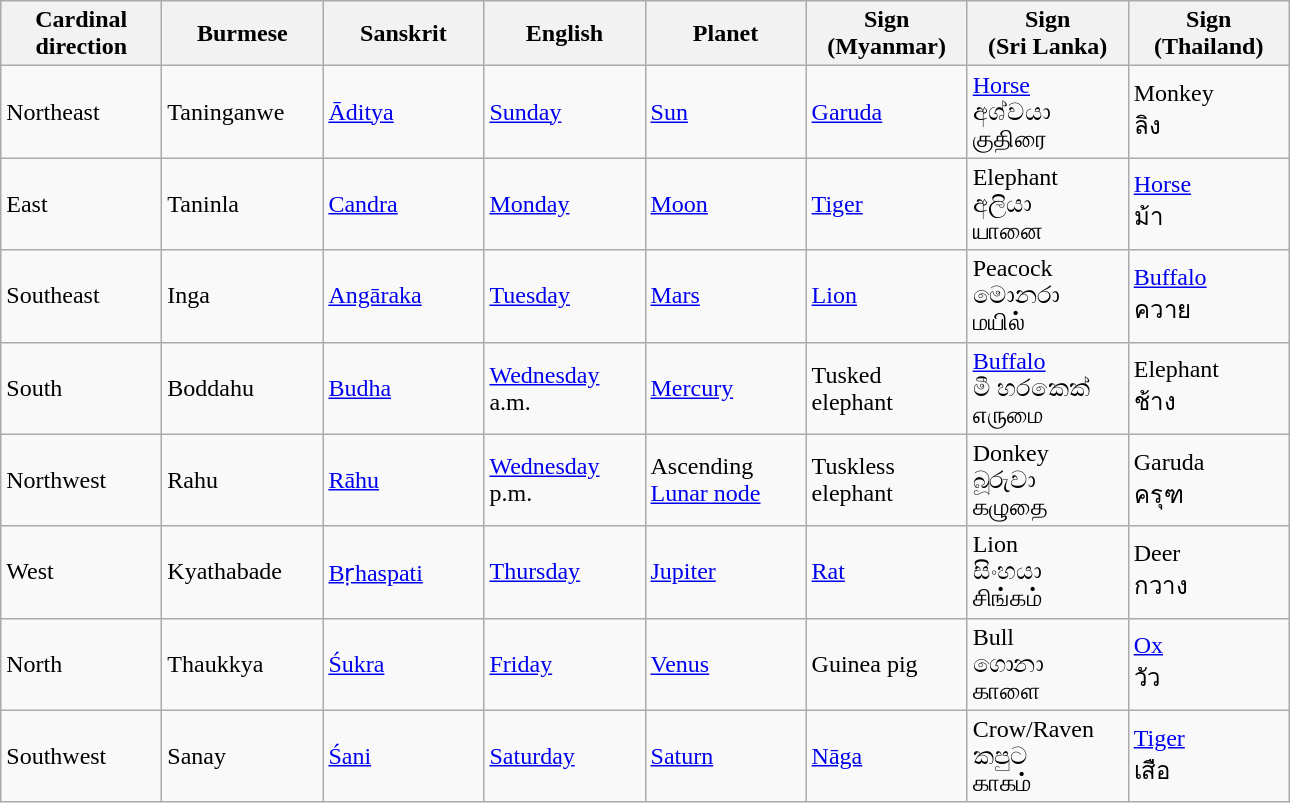<table class="wikitable" border="1">
<tr>
<th width="100">Cardinal direction</th>
<th width="100">Burmese</th>
<th width="100">Sanskrit</th>
<th width="100">English</th>
<th width="100">Planet</th>
<th width="100">Sign<br> (Myanmar)</th>
<th width="100">Sign<br> (Sri Lanka)</th>
<th width="100">Sign (Thailand)</th>
</tr>
<tr>
<td>Northeast</td>
<td>Taninganwe <br> </td>
<td><a href='#'>Āditya</a></td>
<td><a href='#'>Sunday</a></td>
<td><a href='#'>Sun</a></td>
<td><a href='#'>Garuda</a> <br> </td>
<td><a href='#'>Horse</a><br>අශ්වයා<br>குதிரை</td>
<td>Monkey<br>ลิง<br></td>
</tr>
<tr>
<td>East</td>
<td>Taninla <br> </td>
<td><a href='#'>Candra</a></td>
<td><a href='#'>Monday</a></td>
<td><a href='#'>Moon</a></td>
<td><a href='#'>Tiger</a> <br> </td>
<td>Elephant<br>අලියා<br>யானை</td>
<td><a href='#'>Horse</a><br>ม้า</td>
</tr>
<tr>
<td>Southeast</td>
<td>Inga <br> </td>
<td><a href='#'>Angāraka</a></td>
<td><a href='#'>Tuesday</a></td>
<td><a href='#'>Mars</a></td>
<td><a href='#'>Lion</a> <br> </td>
<td>Peacock<br>මොනරා<br>மயில்</td>
<td><a href='#'>Buffalo</a><br>ควาย</td>
</tr>
<tr>
<td>South</td>
<td>Boddahu <br> </td>
<td><a href='#'>Budha</a></td>
<td><a href='#'>Wednesday</a> a.m.</td>
<td><a href='#'>Mercury</a></td>
<td>Tusked elephant <br> </td>
<td><a href='#'>Buffalo</a><br>මී හරකෙක්<br>எருமை</td>
<td>Elephant<br>ช้าง</td>
</tr>
<tr>
<td>Northwest</td>
<td>Rahu <br> </td>
<td><a href='#'>Rāhu</a></td>
<td><a href='#'>Wednesday</a> p.m.</td>
<td>Ascending <a href='#'>Lunar node</a></td>
<td>Tuskless elephant <br> </td>
<td>Donkey<br>බූරුවා<br>கழுதை</td>
<td>Garuda<br>ครุฑ</td>
</tr>
<tr>
<td>West</td>
<td>Kyathabade <br> </td>
<td><a href='#'>Bṛhaspati</a></td>
<td><a href='#'>Thursday</a></td>
<td><a href='#'>Jupiter</a></td>
<td><a href='#'>Rat</a> <br> </td>
<td>Lion<br>සිංහයා<br>சிங்கம்</td>
<td>Deer<br>กวาง</td>
</tr>
<tr>
<td>North</td>
<td>Thaukkya <br> </td>
<td><a href='#'>Śukra</a></td>
<td><a href='#'>Friday</a></td>
<td><a href='#'>Venus</a></td>
<td>Guinea pig <br> </td>
<td>Bull<br>ගොනා<br>காளை</td>
<td><a href='#'>Ox</a><br>วัว</td>
</tr>
<tr>
<td>Southwest</td>
<td>Sanay <br> </td>
<td><a href='#'>Śani</a></td>
<td><a href='#'>Saturday</a></td>
<td><a href='#'>Saturn</a></td>
<td><a href='#'>Nāga</a> <br> </td>
<td>Crow/Raven<br>කපුට<br>காகம்</td>
<td><a href='#'>Tiger</a><br>เสือ</td>
</tr>
</table>
